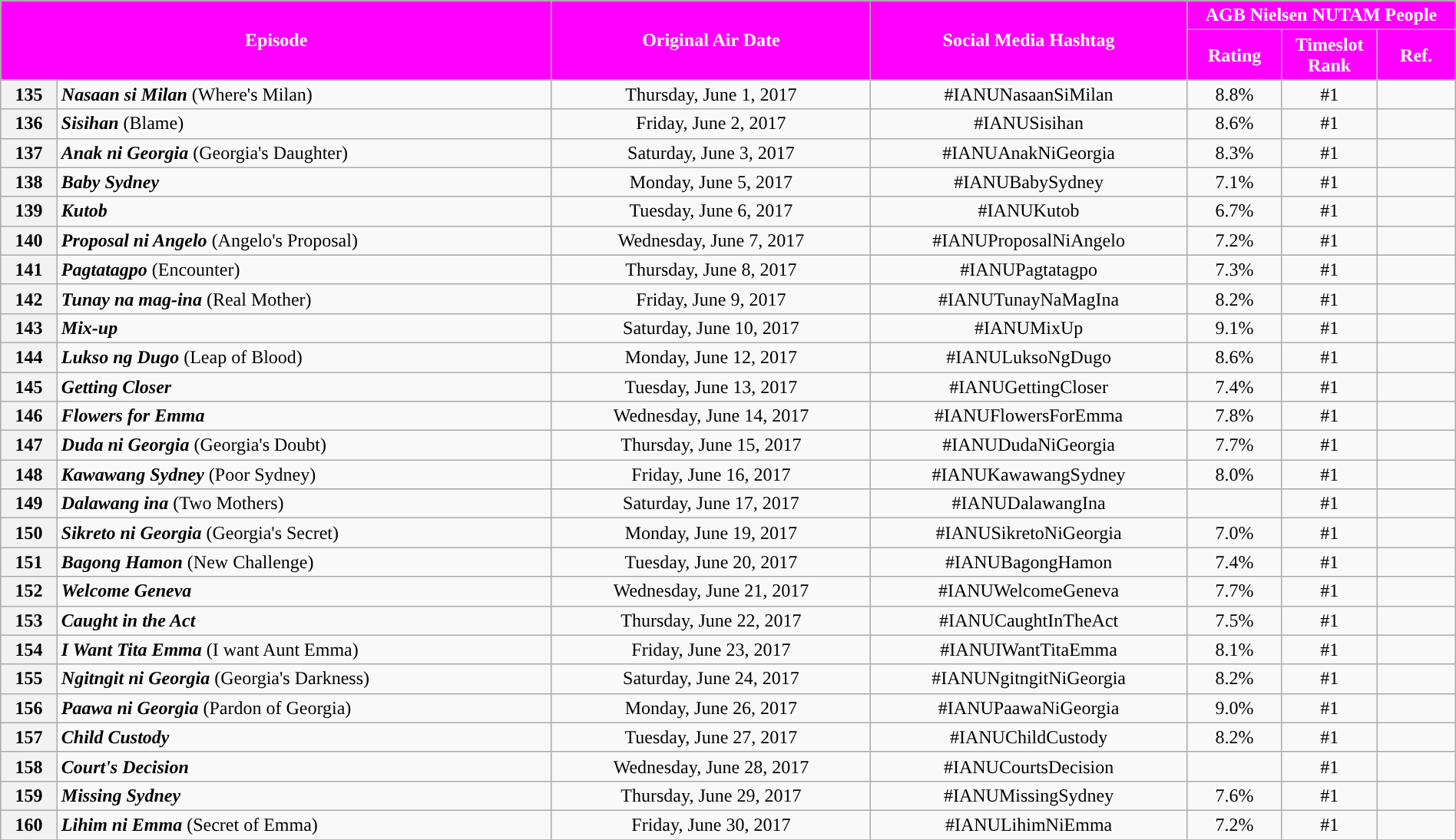<table class="wikitable" style="text-align:center; font-size:100%; line-height:18px;"  width="100%">
<tr>
<th colspan="2" rowspan="2" style="background-color:#FF00FF; color:#ffffff;">Episode</th>
<th style="background:#FF00FF; color:white" rowspan="2">Original Air Date</th>
<th style="background:#FF00FF; color:white" rowspan="2">Social Media Hashtag</th>
<th style="background-color:#FF00FF; color:#ffffff;" colspan="3">AGB Nielsen NUTAM People</th>
</tr>
<tr>
<th style="background-color:#FF00FF; width:75px; color:#ffffff;">Rating</th>
<th style="background-color:#FF00FF; width:75px; color:#ffffff;">Timeslot<br>Rank</th>
<th style="background-color:#FF00FF; color:#ffffff;">Ref.</th>
</tr>
<tr>
<th>135</th>
<td style="text-align: left;"><strong><em>Nasaan si Milan</em></strong> (Where's Milan)</td>
<td>Thursday, June 1, 2017</td>
<td>#IANUNasaanSiMilan</td>
<td>8.8%</td>
<td>#1</td>
<td></td>
</tr>
<tr>
<th>136</th>
<td style="text-align: left;"><strong><em>Sisihan</em></strong> (Blame)</td>
<td>Friday, June 2, 2017</td>
<td>#IANUSisihan</td>
<td>8.6%</td>
<td>#1</td>
<td></td>
</tr>
<tr>
<th>137</th>
<td style="text-align: left;"><strong><em>Anak ni Georgia</em></strong> (Georgia's Daughter)</td>
<td>Saturday, June 3, 2017</td>
<td>#IANUAnakNiGeorgia</td>
<td>8.3%</td>
<td>#1</td>
<td></td>
</tr>
<tr>
<th>138</th>
<td style="text-align: left;"><strong><em>Baby Sydney</em></strong></td>
<td>Monday, June 5, 2017</td>
<td>#IANUBabySydney</td>
<td>7.1%</td>
<td>#1</td>
<td></td>
</tr>
<tr>
<th>139</th>
<td style="text-align: left;"><strong><em>Kutob</em></strong></td>
<td>Tuesday, June 6, 2017</td>
<td>#IANUKutob</td>
<td>6.7%</td>
<td>#1</td>
<td></td>
</tr>
<tr>
<th>140</th>
<td style="text-align: left;"><strong><em>Proposal ni Angelo</em></strong> (Angelo's Proposal)</td>
<td>Wednesday, June 7, 2017</td>
<td>#IANUProposalNiAngelo</td>
<td>7.2%</td>
<td>#1</td>
<td></td>
</tr>
<tr>
<th>141</th>
<td style="text-align: left;"><strong><em>Pagtatagpo</em></strong> (Encounter)</td>
<td>Thursday, June 8, 2017</td>
<td>#IANUPagtatagpo</td>
<td>7.3%</td>
<td>#1</td>
<td></td>
</tr>
<tr>
<th>142</th>
<td style="text-align: left;"><strong><em>Tunay na mag-ina</em></strong> (Real Mother)</td>
<td>Friday, June 9, 2017</td>
<td>#IANUTunayNaMagIna</td>
<td>8.2%</td>
<td>#1</td>
<td></td>
</tr>
<tr>
<th>143</th>
<td style="text-align: left;"><strong><em>Mix-up</em></strong></td>
<td>Saturday, June 10, 2017</td>
<td>#IANUMixUp</td>
<td>9.1%</td>
<td>#1</td>
<td></td>
</tr>
<tr>
<th>144</th>
<td style="text-align: left;"><strong><em>Lukso ng Dugo</em></strong> (Leap of Blood)</td>
<td>Monday, June 12, 2017</td>
<td>#IANULuksoNgDugo</td>
<td>8.6%</td>
<td>#1</td>
<td></td>
</tr>
<tr>
<th>145</th>
<td style="text-align: left;"><strong><em>Getting Closer</em></strong></td>
<td>Tuesday, June 13, 2017</td>
<td>#IANUGettingCloser</td>
<td>7.4%</td>
<td>#1</td>
<td></td>
</tr>
<tr>
<th>146</th>
<td style="text-align: left;"><strong><em>Flowers for Emma</em></strong></td>
<td>Wednesday, June 14, 2017</td>
<td>#IANUFlowersForEmma</td>
<td>7.8%</td>
<td>#1</td>
<td></td>
</tr>
<tr>
<th>147</th>
<td style="text-align: left;"><strong><em>Duda ni Georgia</em></strong> (Georgia's Doubt)</td>
<td>Thursday, June 15, 2017</td>
<td>#IANUDudaNiGeorgia</td>
<td>7.7%</td>
<td>#1</td>
<td></td>
</tr>
<tr>
<th>148</th>
<td style="text-align: left;"><strong><em>Kawawang Sydney</em></strong> (Poor Sydney)</td>
<td>Friday, June 16, 2017</td>
<td>#IANUKawawangSydney</td>
<td>8.0%</td>
<td>#1</td>
<td></td>
</tr>
<tr>
<th>149</th>
<td style="text-align: left;"><strong><em>Dalawang ina</em></strong> (Two Mothers)</td>
<td>Saturday, June 17, 2017</td>
<td>#IANUDalawangIna</td>
<td></td>
<td>#1</td>
<td></td>
</tr>
<tr>
<th>150</th>
<td style="text-align: left;"><strong><em>Sikreto ni Georgia</em></strong> (Georgia's Secret)</td>
<td>Monday, June 19, 2017</td>
<td>#IANUSikretoNiGeorgia</td>
<td>7.0%</td>
<td>#1</td>
<td></td>
</tr>
<tr>
<th>151</th>
<td style="text-align: left;"><strong><em>Bagong Hamon</em></strong> (New Challenge)</td>
<td>Tuesday, June 20, 2017</td>
<td>#IANUBagongHamon</td>
<td>7.4%</td>
<td>#1</td>
<td></td>
</tr>
<tr>
<th>152</th>
<td style="text-align: left;"><strong><em>Welcome Geneva</em></strong></td>
<td>Wednesday, June 21, 2017</td>
<td>#IANUWelcomeGeneva</td>
<td>7.7%</td>
<td>#1</td>
<td></td>
</tr>
<tr>
<th>153</th>
<td style="text-align: left;"><strong><em>Caught in the Act</em></strong></td>
<td>Thursday, June 22, 2017</td>
<td>#IANUCaughtInTheAct</td>
<td>7.5%</td>
<td>#1</td>
<td></td>
</tr>
<tr>
<th>154</th>
<td style="text-align: left;"><strong><em>I Want Tita Emma</em></strong> (I want Aunt Emma)</td>
<td>Friday, June 23, 2017</td>
<td>#IANUIWantTitaEmma</td>
<td>8.1%</td>
<td>#1</td>
<td></td>
</tr>
<tr>
<th>155</th>
<td style="text-align: left;"><strong><em>Ngitngit ni Georgia</em></strong> (Georgia's Darkness)</td>
<td>Saturday, June 24, 2017</td>
<td>#IANUNgitngitNiGeorgia</td>
<td>8.2%</td>
<td>#1</td>
<td></td>
</tr>
<tr>
<th>156</th>
<td style="text-align: left;"><strong><em>Paawa ni Georgia</em></strong> (Pardon of Georgia)</td>
<td>Monday, June 26, 2017</td>
<td>#IANUPaawaNiGeorgia</td>
<td>9.0%</td>
<td>#1</td>
<td></td>
</tr>
<tr>
<th>157</th>
<td style="text-align: left;"><strong><em>Child Custody</em></strong></td>
<td>Tuesday, June 27, 2017</td>
<td>#IANUChildCustody</td>
<td>8.2%</td>
<td>#1</td>
<td></td>
</tr>
<tr>
<th>158</th>
<td style="text-align: left;"><strong><em>Court's Decision</em></strong></td>
<td>Wednesday, June 28, 2017</td>
<td>#IANUCourtsDecision</td>
<td></td>
<td>#1</td>
<td></td>
</tr>
<tr>
<th>159</th>
<td style="text-align: left;"><strong><em>Missing Sydney</em></strong></td>
<td>Thursday, June 29, 2017</td>
<td>#IANUMissingSydney</td>
<td>7.6%</td>
<td>#1</td>
<td></td>
</tr>
<tr>
<th>160</th>
<td style="text-align: left;"><strong><em>Lihim ni Emma</em></strong> (Secret of Emma)</td>
<td>Friday, June 30, 2017</td>
<td>#IANULihimNiEmma</td>
<td>7.2%</td>
<td>#1</td>
<td></td>
</tr>
<tr>
</tr>
</table>
